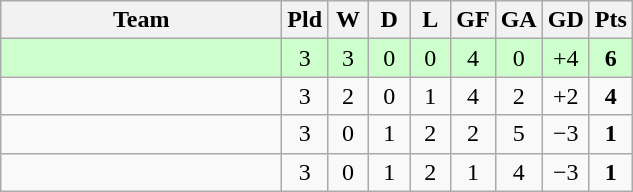<table class="wikitable" style="text-align:center;">
<tr>
<th width=180>Team</th>
<th width=20>Pld</th>
<th width=20>W</th>
<th width=20>D</th>
<th width=20>L</th>
<th width=20>GF</th>
<th width=20>GA</th>
<th width=20>GD</th>
<th width=20>Pts</th>
</tr>
<tr bgcolor="ccffcc">
<td align="left"></td>
<td>3</td>
<td>3</td>
<td>0</td>
<td>0</td>
<td>4</td>
<td>0</td>
<td>+4</td>
<td><strong>6</strong></td>
</tr>
<tr>
<td align="left"></td>
<td>3</td>
<td>2</td>
<td>0</td>
<td>1</td>
<td>4</td>
<td>2</td>
<td>+2</td>
<td><strong>4</strong></td>
</tr>
<tr>
<td align="left"></td>
<td>3</td>
<td>0</td>
<td>1</td>
<td>2</td>
<td>2</td>
<td>5</td>
<td>−3</td>
<td><strong>1</strong></td>
</tr>
<tr>
<td align="left"></td>
<td>3</td>
<td>0</td>
<td>1</td>
<td>2</td>
<td>1</td>
<td>4</td>
<td>−3</td>
<td><strong>1</strong></td>
</tr>
</table>
